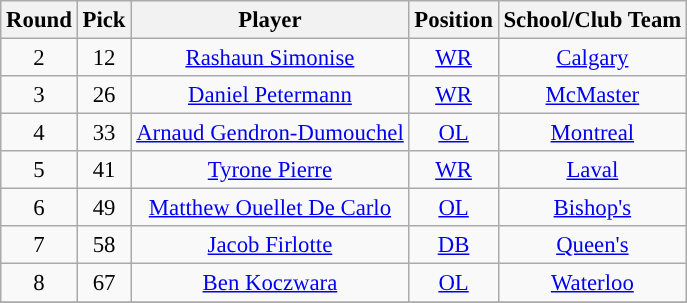<table class="wikitable" style="font-size: 95%;">
<tr>
<th scope="col">Round</th>
<th scope="col">Pick</th>
<th scope="col">Player</th>
<th scope="col">Position</th>
<th scope="col">School/Club Team</th>
</tr>
<tr align="center">
<td align=center>2</td>
<td>12</td>
<td><a href='#'>Rashaun Simonise</a></td>
<td><a href='#'>WR</a></td>
<td><a href='#'>Calgary</a></td>
</tr>
<tr align="center">
<td align=center>3</td>
<td>26</td>
<td><a href='#'>Daniel Petermann</a></td>
<td><a href='#'>WR</a></td>
<td><a href='#'>McMaster</a></td>
</tr>
<tr align="center">
<td align=center>4</td>
<td>33</td>
<td><a href='#'>Arnaud Gendron-Dumouchel</a></td>
<td><a href='#'>OL</a></td>
<td><a href='#'>Montreal</a></td>
</tr>
<tr align="center">
<td align=center>5</td>
<td>41</td>
<td><a href='#'>Tyrone Pierre</a></td>
<td><a href='#'>WR</a></td>
<td><a href='#'>Laval</a></td>
</tr>
<tr align="center">
<td align=center>6</td>
<td>49</td>
<td><a href='#'>Matthew Ouellet De Carlo</a></td>
<td><a href='#'>OL</a></td>
<td><a href='#'>Bishop's</a></td>
</tr>
<tr align="center">
<td align=center>7</td>
<td>58</td>
<td><a href='#'>Jacob Firlotte</a></td>
<td><a href='#'>DB</a></td>
<td><a href='#'>Queen's</a></td>
</tr>
<tr align="center">
<td align=center>8</td>
<td>67</td>
<td><a href='#'>Ben Koczwara</a></td>
<td><a href='#'>OL</a></td>
<td><a href='#'>Waterloo</a></td>
</tr>
<tr>
</tr>
</table>
